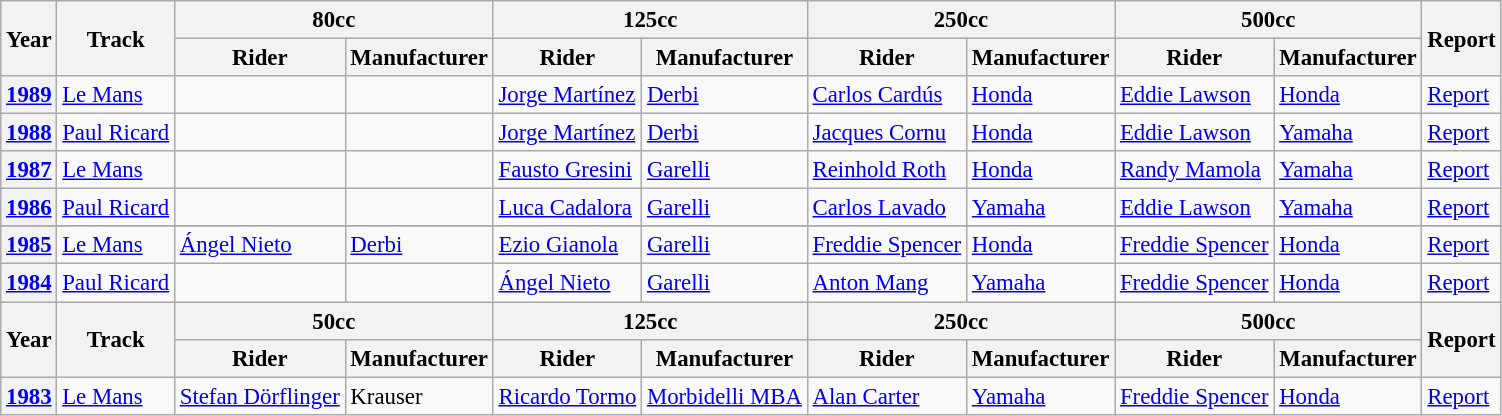<table class="wikitable" style="font-size: 95%;">
<tr>
<th rowspan=2>Year</th>
<th rowspan=2>Track</th>
<th colspan=2>80cc</th>
<th colspan=2>125cc</th>
<th colspan=2>250cc</th>
<th colspan=2>500cc</th>
<th rowspan=2>Report</th>
</tr>
<tr>
<th>Rider</th>
<th>Manufacturer</th>
<th>Rider</th>
<th>Manufacturer</th>
<th>Rider</th>
<th>Manufacturer</th>
<th>Rider</th>
<th>Manufacturer</th>
</tr>
<tr>
<th><a href='#'>1989</a></th>
<td><a href='#'>Le Mans</a></td>
<td></td>
<td></td>
<td> <a href='#'>Jorge Martínez</a></td>
<td><a href='#'>Derbi</a></td>
<td> <a href='#'>Carlos Cardús</a></td>
<td><a href='#'>Honda</a></td>
<td> <a href='#'>Eddie Lawson</a></td>
<td><a href='#'>Honda</a></td>
<td><a href='#'>Report</a></td>
</tr>
<tr>
<th><a href='#'>1988</a></th>
<td><a href='#'>Paul Ricard</a></td>
<td></td>
<td></td>
<td> <a href='#'>Jorge Martínez</a></td>
<td><a href='#'>Derbi</a></td>
<td> <a href='#'>Jacques Cornu</a></td>
<td><a href='#'>Honda</a></td>
<td> <a href='#'>Eddie Lawson</a></td>
<td><a href='#'>Yamaha</a></td>
<td><a href='#'>Report</a></td>
</tr>
<tr>
<th><a href='#'>1987</a></th>
<td><a href='#'>Le Mans</a></td>
<td></td>
<td></td>
<td> <a href='#'>Fausto Gresini</a></td>
<td><a href='#'>Garelli</a></td>
<td> <a href='#'>Reinhold Roth</a></td>
<td><a href='#'>Honda</a></td>
<td> <a href='#'>Randy Mamola</a></td>
<td><a href='#'>Yamaha</a></td>
<td><a href='#'>Report</a></td>
</tr>
<tr>
<th><a href='#'>1986</a></th>
<td><a href='#'>Paul Ricard</a></td>
<td></td>
<td></td>
<td> <a href='#'>Luca Cadalora</a></td>
<td><a href='#'>Garelli</a></td>
<td> <a href='#'>Carlos Lavado</a></td>
<td><a href='#'>Yamaha</a></td>
<td> <a href='#'>Eddie Lawson</a></td>
<td><a href='#'>Yamaha</a></td>
<td><a href='#'>Report</a></td>
</tr>
<tr>
</tr>
<tr>
<th><a href='#'>1985</a></th>
<td><a href='#'>Le Mans</a></td>
<td> <a href='#'>Ángel Nieto</a></td>
<td><a href='#'>Derbi</a></td>
<td> <a href='#'>Ezio Gianola</a></td>
<td><a href='#'>Garelli</a></td>
<td> <a href='#'>Freddie Spencer</a></td>
<td><a href='#'>Honda</a></td>
<td> <a href='#'>Freddie Spencer</a></td>
<td><a href='#'>Honda</a></td>
<td><a href='#'>Report</a></td>
</tr>
<tr>
<th><a href='#'>1984</a></th>
<td><a href='#'>Paul Ricard</a></td>
<td></td>
<td></td>
<td> <a href='#'>Ángel Nieto</a></td>
<td><a href='#'>Garelli</a></td>
<td> <a href='#'>Anton Mang</a></td>
<td><a href='#'>Yamaha</a></td>
<td> <a href='#'>Freddie Spencer</a></td>
<td><a href='#'>Honda</a></td>
<td><a href='#'>Report</a></td>
</tr>
<tr>
<th rowspan=2>Year</th>
<th rowspan=2>Track</th>
<th colspan=2>50cc</th>
<th colspan=2>125cc</th>
<th colspan=2>250cc</th>
<th colspan=2>500cc</th>
<th rowspan=2>Report</th>
</tr>
<tr>
<th>Rider</th>
<th>Manufacturer</th>
<th>Rider</th>
<th>Manufacturer</th>
<th>Rider</th>
<th>Manufacturer</th>
<th>Rider</th>
<th>Manufacturer</th>
</tr>
<tr>
<th><a href='#'>1983</a></th>
<td><a href='#'>Le Mans</a></td>
<td> <a href='#'>Stefan Dörflinger</a></td>
<td>Krauser</td>
<td> <a href='#'>Ricardo Tormo</a></td>
<td><a href='#'>Morbidelli MBA</a></td>
<td> <a href='#'>Alan Carter</a></td>
<td><a href='#'>Yamaha</a></td>
<td> <a href='#'>Freddie Spencer</a></td>
<td><a href='#'>Honda</a></td>
<td><a href='#'>Report</a></td>
</tr>
</table>
